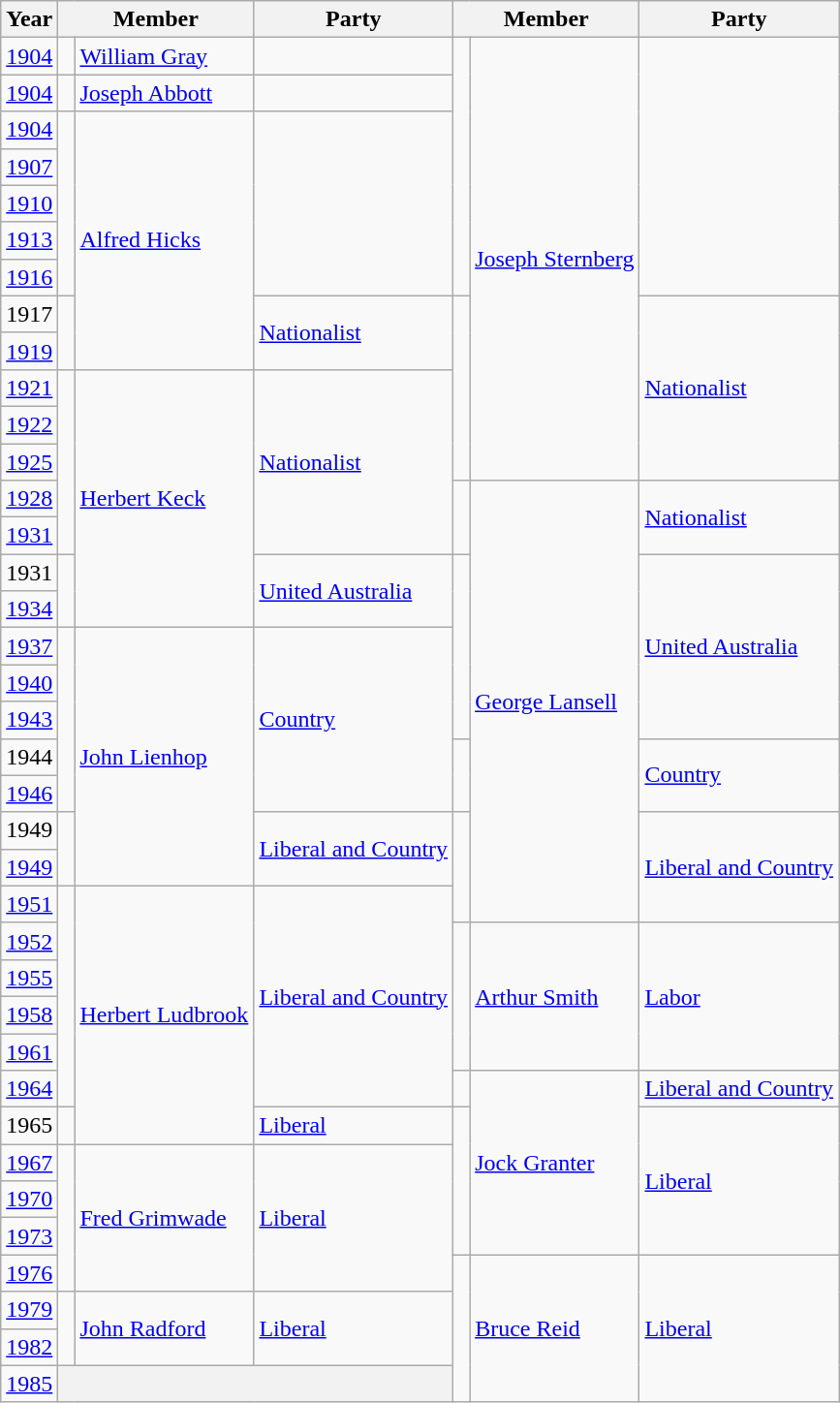<table class="wikitable">
<tr>
<th>Year</th>
<th colspan="2">Member</th>
<th>Party</th>
<th colspan="2">Member</th>
<th>Party</th>
</tr>
<tr>
<td><a href='#'>1904</a></td>
<td> </td>
<td><a href='#'>William Gray</a></td>
<td></td>
<td rowspan="7" > </td>
<td rowspan="12"><a href='#'>Joseph Sternberg</a></td>
<td rowspan="7"></td>
</tr>
<tr>
<td><a href='#'>1904</a></td>
<td> </td>
<td><a href='#'>Joseph Abbott</a></td>
<td></td>
</tr>
<tr>
<td><a href='#'>1904</a></td>
<td rowspan="5" > </td>
<td rowspan="7"><a href='#'>Alfred Hicks</a></td>
<td rowspan="5"></td>
</tr>
<tr>
<td><a href='#'>1907</a></td>
</tr>
<tr>
<td><a href='#'>1910</a></td>
</tr>
<tr>
<td><a href='#'>1913</a></td>
</tr>
<tr>
<td><a href='#'>1916</a></td>
</tr>
<tr>
<td>1917</td>
<td rowspan="2" > </td>
<td rowspan="2"><a href='#'>Nationalist</a></td>
<td rowspan="5" > </td>
<td rowspan="5"><a href='#'>Nationalist</a></td>
</tr>
<tr>
<td><a href='#'>1919</a></td>
</tr>
<tr>
<td><a href='#'>1921</a></td>
<td rowspan="5" > </td>
<td rowspan="7"><a href='#'>Herbert Keck</a></td>
<td rowspan="5"><a href='#'>Nationalist</a></td>
</tr>
<tr>
<td><a href='#'>1922</a></td>
</tr>
<tr>
<td><a href='#'>1925</a></td>
</tr>
<tr>
<td><a href='#'>1928</a></td>
<td rowspan="2" > </td>
<td rowspan="12"><a href='#'>George Lansell</a></td>
<td rowspan="2"><a href='#'>Nationalist</a></td>
</tr>
<tr>
<td><a href='#'>1931</a></td>
</tr>
<tr>
<td>1931</td>
<td rowspan="2" > </td>
<td rowspan="2"><a href='#'>United Australia</a></td>
<td rowspan="5" > </td>
<td rowspan="5"><a href='#'>United Australia</a></td>
</tr>
<tr>
<td><a href='#'>1934</a></td>
</tr>
<tr>
<td><a href='#'>1937</a></td>
<td rowspan="5" > </td>
<td rowspan="7"><a href='#'>John Lienhop</a></td>
<td rowspan="5"><a href='#'>Country</a></td>
</tr>
<tr>
<td><a href='#'>1940</a></td>
</tr>
<tr>
<td><a href='#'>1943</a></td>
</tr>
<tr>
<td>1944</td>
<td rowspan="2" > </td>
<td rowspan="2"><a href='#'>Country</a></td>
</tr>
<tr>
<td><a href='#'>1946</a></td>
</tr>
<tr>
<td>1949</td>
<td rowspan="2" > </td>
<td rowspan="2"><a href='#'>Liberal and Country</a></td>
<td rowspan="3" > </td>
<td rowspan="3"><a href='#'>Liberal and Country</a></td>
</tr>
<tr>
<td><a href='#'>1949</a></td>
</tr>
<tr>
<td><a href='#'>1951</a></td>
<td rowspan="6" > </td>
<td rowspan="7"><a href='#'>Herbert Ludbrook</a></td>
<td rowspan="6"><a href='#'>Liberal and Country</a></td>
</tr>
<tr>
<td><a href='#'>1952</a></td>
<td rowspan="4" > </td>
<td rowspan="4"><a href='#'>Arthur Smith</a></td>
<td rowspan="4"><a href='#'>Labor</a></td>
</tr>
<tr>
<td><a href='#'>1955</a></td>
</tr>
<tr>
<td><a href='#'>1958</a></td>
</tr>
<tr>
<td><a href='#'>1961</a></td>
</tr>
<tr>
<td><a href='#'>1964</a></td>
<td> </td>
<td rowspan="5"><a href='#'>Jock Granter</a></td>
<td><a href='#'>Liberal and Country</a></td>
</tr>
<tr>
<td>1965</td>
<td> </td>
<td><a href='#'>Liberal</a></td>
<td rowspan="4" > </td>
<td rowspan="4"><a href='#'>Liberal</a></td>
</tr>
<tr>
<td><a href='#'>1967</a></td>
<td rowspan="4" > </td>
<td rowspan="4"><a href='#'>Fred Grimwade</a></td>
<td rowspan="4"><a href='#'>Liberal</a></td>
</tr>
<tr>
<td><a href='#'>1970</a></td>
</tr>
<tr>
<td><a href='#'>1973</a></td>
</tr>
<tr>
<td><a href='#'>1976</a></td>
<td rowspan="4" > </td>
<td rowspan="4"><a href='#'>Bruce Reid</a></td>
<td rowspan="4"><a href='#'>Liberal</a></td>
</tr>
<tr>
<td><a href='#'>1979</a></td>
<td rowspan="2" > </td>
<td rowspan="2"><a href='#'>John Radford</a></td>
<td rowspan="2"><a href='#'>Liberal</a></td>
</tr>
<tr>
<td><a href='#'>1982</a></td>
</tr>
<tr>
<td><a href='#'>1985</a></td>
<th colspan="3"></th>
</tr>
</table>
